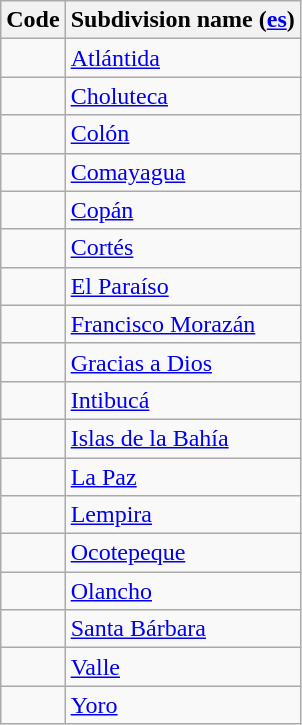<table class="wikitable sortable">
<tr>
<th>Code</th>
<th>Subdivision name (<a href='#'>es</a>)</th>
</tr>
<tr>
<td></td>
<td><a href='#'>Atlántida</a></td>
</tr>
<tr>
<td></td>
<td><a href='#'>Choluteca</a></td>
</tr>
<tr>
<td></td>
<td><a href='#'>Colón</a></td>
</tr>
<tr>
<td></td>
<td><a href='#'>Comayagua</a></td>
</tr>
<tr>
<td></td>
<td><a href='#'>Copán</a></td>
</tr>
<tr>
<td></td>
<td><a href='#'>Cortés</a></td>
</tr>
<tr>
<td></td>
<td><a href='#'>El Paraíso</a></td>
</tr>
<tr>
<td></td>
<td><a href='#'>Francisco Morazán</a></td>
</tr>
<tr>
<td></td>
<td><a href='#'>Gracias a Dios</a></td>
</tr>
<tr>
<td></td>
<td><a href='#'>Intibucá</a></td>
</tr>
<tr>
<td></td>
<td><a href='#'>Islas de la Bahía</a></td>
</tr>
<tr>
<td></td>
<td><a href='#'>La Paz</a></td>
</tr>
<tr>
<td></td>
<td><a href='#'>Lempira</a></td>
</tr>
<tr>
<td></td>
<td><a href='#'>Ocotepeque</a></td>
</tr>
<tr>
<td></td>
<td><a href='#'>Olancho</a></td>
</tr>
<tr>
<td></td>
<td><a href='#'>Santa Bárbara</a></td>
</tr>
<tr>
<td></td>
<td><a href='#'>Valle</a></td>
</tr>
<tr>
<td></td>
<td><a href='#'>Yoro</a></td>
</tr>
</table>
